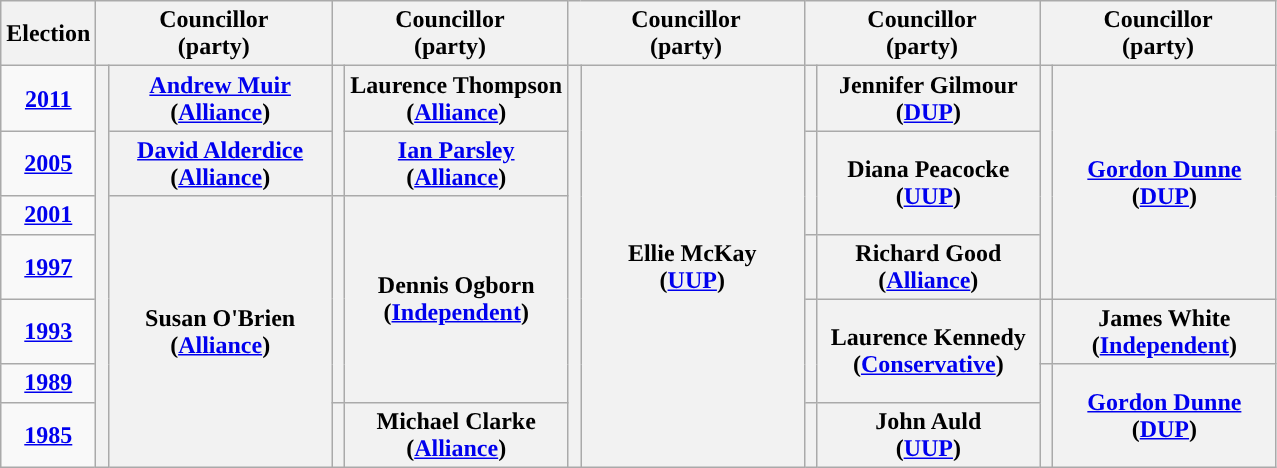<table class="wikitable" style="text-align:center">
<tr>
<th scope="col" width="50">Election</th>
<th scope="col" width="150" colspan = "2">Councillor<br> (party)</th>
<th scope="col" width="150" colspan = "2">Councillor<br> (party)</th>
<th scope="col" width="150" colspan = "2">Councillor<br> (party)</th>
<th scope="col" width="150" colspan = "2">Councillor<br> (party)</th>
<th scope="col" width="150" colspan = "2">Councillor<br> (party)</th>
</tr>
<tr>
<td><strong><a href='#'>2011</a></strong></td>
<th rowspan="7" width="1" style="background-color: "></th>
<th rowspan = "1"><a href='#'>Andrew Muir</a> <br> (<a href='#'>Alliance</a>)</th>
<th rowspan="2" width="1" style="background-color: "></th>
<th rowspan = "1">Laurence Thompson <br> (<a href='#'>Alliance</a>)</th>
<th rowspan="7" width="1" style="background-color: "></th>
<th rowspan = "7">Ellie McKay <br> (<a href='#'>UUP</a>)</th>
<th rowspan="1" width="1" style="background-color: "></th>
<th rowspan = "1">Jennifer Gilmour <br> (<a href='#'>DUP</a>)</th>
<th rowspan="4" width="1" style="background-color: "></th>
<th rowspan = "4"><a href='#'>Gordon Dunne</a> <br> (<a href='#'>DUP</a>)</th>
</tr>
<tr>
<td><strong><a href='#'>2005</a></strong></td>
<th rowspan = "1"><a href='#'>David Alderdice</a> <br> (<a href='#'>Alliance</a>)</th>
<th rowspan = "1"><a href='#'>Ian Parsley</a> <br> (<a href='#'>Alliance</a>)</th>
<th rowspan="2" width="1" style="background-color: "></th>
<th rowspan = "2">Diana Peacocke <br> (<a href='#'>UUP</a>)</th>
</tr>
<tr>
<td><strong><a href='#'>2001</a></strong></td>
<th rowspan = "5">Susan O'Brien <br> (<a href='#'>Alliance</a>)</th>
<th rowspan="4" width="1" style="background-color: "></th>
<th rowspan = "4">Dennis Ogborn <br> (<a href='#'>Independent</a>)</th>
</tr>
<tr>
<td><strong><a href='#'>1997</a></strong></td>
<th rowspan="1" width="1" style="background-color: "></th>
<th rowspan = "1">Richard Good <br> (<a href='#'>Alliance</a>)</th>
</tr>
<tr>
<td><strong><a href='#'>1993</a></strong></td>
<th rowspan="2" width="1" style="background-color: "></th>
<th rowspan = "2">Laurence Kennedy <br> (<a href='#'>Conservative</a>)</th>
<th rowspan="1" width="1" style="background-color: "></th>
<th rowspan = "1">James White <br> (<a href='#'>Independent</a>)</th>
</tr>
<tr>
<td><strong><a href='#'>1989</a></strong></td>
<th rowspan="2" width="1" style="background-color: "></th>
<th rowspan = "2"><a href='#'>Gordon Dunne</a> <br> (<a href='#'>DUP</a>)</th>
</tr>
<tr>
<td><strong><a href='#'>1985</a></strong></td>
<th rowspan="1" width="1" style="background-color: "></th>
<th rowspan = "1">Michael Clarke <br> (<a href='#'>Alliance</a>)</th>
<th rowspan="1" width="1" style="background-color: "></th>
<th rowspan = "1">John Auld <br> (<a href='#'>UUP</a>)</th>
</tr>
</table>
